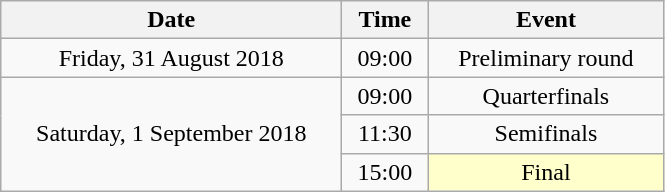<table class = "wikitable" style="text-align:center;">
<tr>
<th width=220>Date</th>
<th width=50>Time</th>
<th width=150>Event</th>
</tr>
<tr>
<td>Friday, 31 August 2018</td>
<td>09:00</td>
<td>Preliminary round</td>
</tr>
<tr>
<td rowspan=3>Saturday, 1 September 2018</td>
<td>09:00</td>
<td>Quarterfinals</td>
</tr>
<tr>
<td>11:30</td>
<td>Semifinals</td>
</tr>
<tr>
<td>15:00</td>
<td bgcolor=ffffcc>Final</td>
</tr>
</table>
